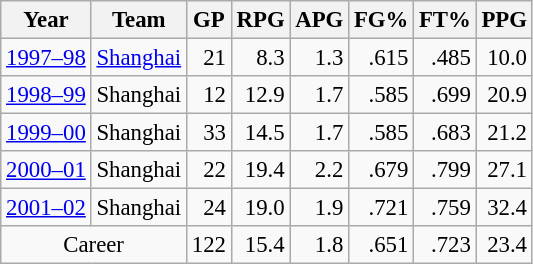<table class="wikitable sortable" style="font-size:95%; text-align:right">
<tr>
<th>Year</th>
<th>Team</th>
<th>GP</th>
<th>RPG</th>
<th>APG</th>
<th>FG%</th>
<th>FT%</th>
<th>PPG</th>
</tr>
<tr>
<td><a href='#'>1997–98</a></td>
<td><a href='#'>Shanghai</a></td>
<td>21</td>
<td>8.3</td>
<td>1.3</td>
<td>.615</td>
<td>.485</td>
<td>10.0</td>
</tr>
<tr>
<td><a href='#'>1998–99</a></td>
<td>Shanghai</td>
<td>12</td>
<td>12.9</td>
<td>1.7</td>
<td>.585</td>
<td>.699</td>
<td>20.9</td>
</tr>
<tr>
<td><a href='#'>1999–00</a></td>
<td>Shanghai</td>
<td>33</td>
<td>14.5</td>
<td>1.7</td>
<td>.585</td>
<td>.683</td>
<td>21.2</td>
</tr>
<tr>
<td><a href='#'>2000–01</a></td>
<td>Shanghai</td>
<td>22</td>
<td>19.4</td>
<td>2.2</td>
<td>.679</td>
<td>.799</td>
<td>27.1</td>
</tr>
<tr>
<td><a href='#'>2001–02</a></td>
<td>Shanghai</td>
<td>24</td>
<td>19.0</td>
<td>1.9</td>
<td>.721</td>
<td>.759</td>
<td>32.4</td>
</tr>
<tr>
<td align=center colspan=2>Career</td>
<td>122</td>
<td>15.4</td>
<td>1.8</td>
<td>.651</td>
<td>.723</td>
<td>23.4</td>
</tr>
</table>
